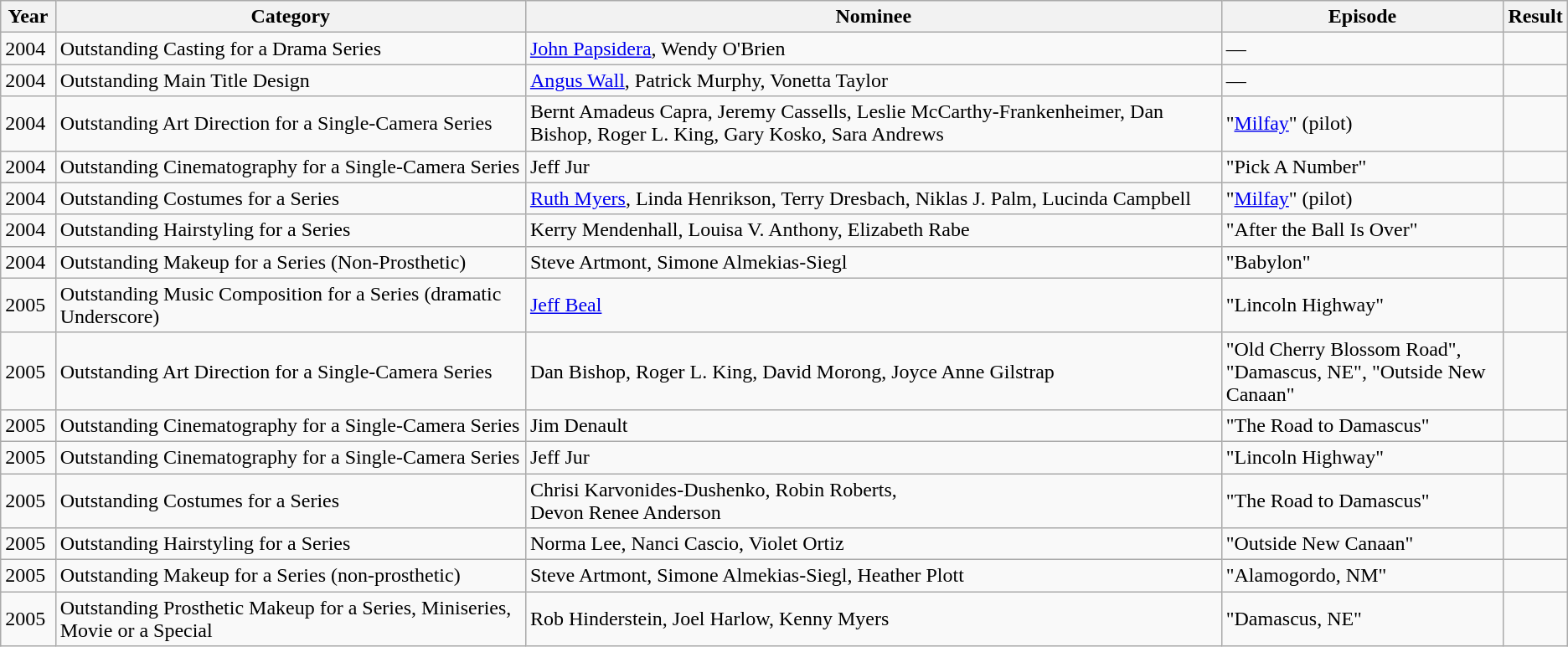<table class="wikitable">
<tr>
<th width="3.5%">Year</th>
<th width="30%">Category</th>
<th>Nominee</th>
<th width="18%">Episode</th>
<th width="3.5%">Result</th>
</tr>
<tr>
<td>2004</td>
<td>Outstanding Casting for a Drama Series</td>
<td><a href='#'>John Papsidera</a>, Wendy O'Brien</td>
<td>—</td>
<td></td>
</tr>
<tr>
<td>2004</td>
<td>Outstanding Main Title Design</td>
<td><a href='#'>Angus Wall</a>, Patrick Murphy, Vonetta Taylor</td>
<td>—</td>
<td></td>
</tr>
<tr>
<td>2004</td>
<td>Outstanding Art Direction for a Single-Camera Series</td>
<td>Bernt Amadeus Capra, Jeremy Cassells, Leslie McCarthy-Frankenheimer, Dan Bishop, Roger L. King, Gary Kosko, Sara Andrews</td>
<td>"<a href='#'>Milfay</a>" (pilot)</td>
<td></td>
</tr>
<tr>
<td>2004</td>
<td>Outstanding Cinematography for a Single-Camera Series</td>
<td>Jeff Jur</td>
<td>"Pick A Number"</td>
<td></td>
</tr>
<tr>
<td>2004</td>
<td>Outstanding Costumes for a Series</td>
<td><a href='#'>Ruth Myers</a>, Linda Henrikson, Terry Dresbach, Niklas J. Palm, Lucinda Campbell</td>
<td>"<a href='#'>Milfay</a>" (pilot)</td>
<td></td>
</tr>
<tr>
<td>2004</td>
<td>Outstanding Hairstyling for a Series</td>
<td>Kerry Mendenhall, Louisa V. Anthony, Elizabeth Rabe</td>
<td>"After the Ball Is Over"</td>
<td></td>
</tr>
<tr>
<td>2004</td>
<td>Outstanding Makeup for a Series (Non-Prosthetic)</td>
<td>Steve Artmont, Simone Almekias-Siegl</td>
<td>"Babylon"</td>
<td></td>
</tr>
<tr>
<td>2005</td>
<td>Outstanding Music Composition for a Series (dramatic Underscore)</td>
<td><a href='#'>Jeff Beal</a></td>
<td>"Lincoln Highway"</td>
<td></td>
</tr>
<tr>
<td>2005</td>
<td>Outstanding Art Direction for a Single-Camera Series</td>
<td>Dan Bishop, Roger L. King, David Morong, Joyce Anne Gilstrap</td>
<td>"Old Cherry Blossom Road", "Damascus, NE", "Outside New Canaan"</td>
<td></td>
</tr>
<tr>
<td>2005</td>
<td>Outstanding Cinematography for a Single-Camera Series</td>
<td>Jim Denault</td>
<td>"The Road to Damascus"</td>
<td></td>
</tr>
<tr>
<td>2005</td>
<td>Outstanding Cinematography for a Single-Camera Series</td>
<td>Jeff Jur</td>
<td>"Lincoln Highway"</td>
<td></td>
</tr>
<tr>
<td>2005</td>
<td>Outstanding Costumes for a Series</td>
<td>Chrisi Karvonides-Dushenko, Robin Roberts,<br>Devon Renee Anderson</td>
<td>"The Road to Damascus"</td>
<td></td>
</tr>
<tr>
<td>2005</td>
<td>Outstanding Hairstyling for a Series</td>
<td>Norma Lee, Nanci Cascio, Violet Ortiz</td>
<td>"Outside New Canaan"</td>
<td></td>
</tr>
<tr>
<td>2005</td>
<td>Outstanding Makeup for a Series (non-prosthetic)</td>
<td>Steve Artmont, Simone Almekias-Siegl, Heather Plott</td>
<td>"Alamogordo, NM"</td>
<td></td>
</tr>
<tr>
<td>2005</td>
<td>Outstanding Prosthetic Makeup for a Series, Miniseries, Movie or a Special</td>
<td>Rob Hinderstein, Joel Harlow, Kenny Myers</td>
<td>"Damascus, NE"</td>
<td></td>
</tr>
</table>
